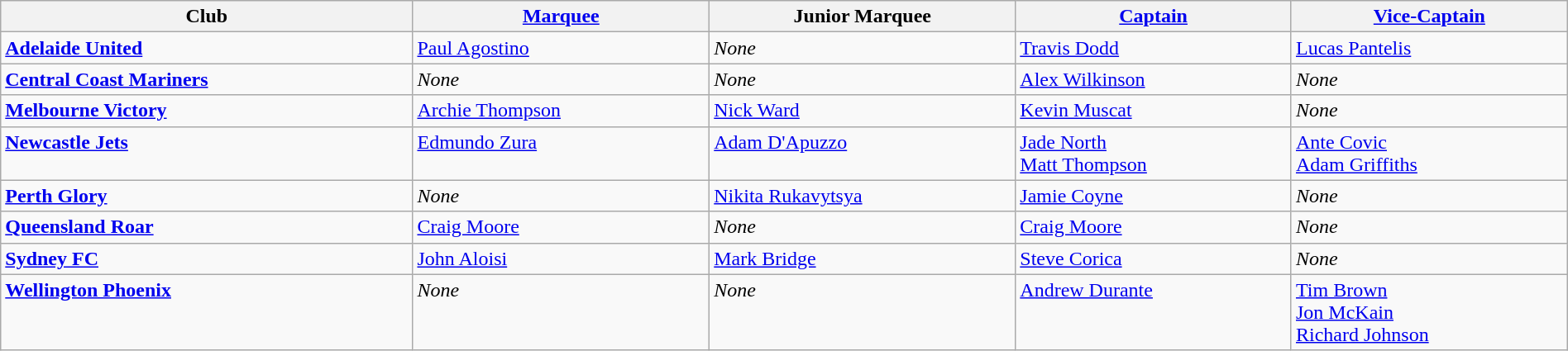<table class="wikitable" style="width:100%">
<tr>
<th>Club</th>
<th><a href='#'>Marquee</a></th>
<th>Junior Marquee</th>
<th><a href='#'>Captain</a></th>
<th><a href='#'>Vice-Captain</a></th>
</tr>
<tr style="vertical-align:top;">
<td><strong><a href='#'>Adelaide United</a></strong></td>
<td> <a href='#'>Paul Agostino</a></td>
<td><em>None</em></td>
<td> <a href='#'>Travis Dodd</a></td>
<td> <a href='#'>Lucas Pantelis</a></td>
</tr>
<tr style="vertical-align:top;">
<td><strong><a href='#'>Central Coast Mariners</a></strong></td>
<td><em>None</em></td>
<td><em>None</em></td>
<td> <a href='#'>Alex Wilkinson</a></td>
<td><em>None</em></td>
</tr>
<tr style="vertical-align:top;">
<td><strong><a href='#'>Melbourne Victory</a></strong></td>
<td> <a href='#'>Archie Thompson</a></td>
<td> <a href='#'>Nick Ward</a></td>
<td> <a href='#'>Kevin Muscat</a></td>
<td><em>None</em></td>
</tr>
<tr style="vertical-align:top;">
<td><strong><a href='#'>Newcastle Jets</a></strong></td>
<td> <a href='#'>Edmundo Zura</a></td>
<td> <a href='#'>Adam D'Apuzzo</a></td>
<td> <a href='#'>Jade North</a> <br> <a href='#'>Matt Thompson</a></td>
<td> <a href='#'>Ante Covic</a> <br> <a href='#'>Adam Griffiths</a></td>
</tr>
<tr style="vertical-align:top;">
<td><strong><a href='#'>Perth Glory</a></strong></td>
<td><em>None</em></td>
<td> <a href='#'>Nikita Rukavytsya</a></td>
<td> <a href='#'>Jamie Coyne</a></td>
<td><em>None</em></td>
</tr>
<tr style="vertical-align:top;">
<td><strong><a href='#'>Queensland Roar</a></strong></td>
<td> <a href='#'>Craig Moore</a></td>
<td><em>None</em></td>
<td> <a href='#'>Craig Moore</a></td>
<td><em>None</em></td>
</tr>
<tr style="vertical-align:top;">
<td><strong><a href='#'>Sydney FC</a></strong></td>
<td> <a href='#'>John Aloisi</a></td>
<td> <a href='#'>Mark Bridge</a></td>
<td> <a href='#'>Steve Corica</a></td>
<td><em>None</em></td>
</tr>
<tr style="vertical-align:top;">
<td><strong><a href='#'>Wellington Phoenix</a></strong></td>
<td><em>None</em></td>
<td><em>None</em></td>
<td> <a href='#'>Andrew Durante</a></td>
<td> <a href='#'>Tim Brown</a> <br> <a href='#'>Jon McKain</a> <br> <a href='#'>Richard Johnson</a></td>
</tr>
</table>
